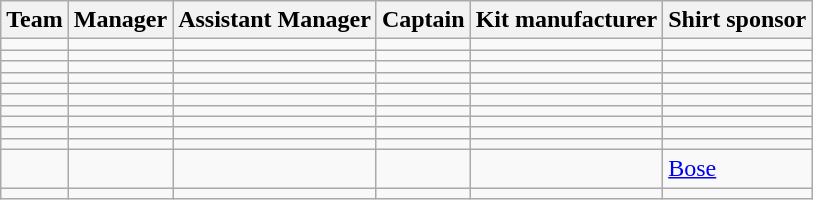<table class="wikitable sortable">
<tr>
<th>Team</th>
<th>Manager</th>
<th>Assistant Manager</th>
<th>Captain</th>
<th>Kit manufacturer</th>
<th>Shirt sponsor</th>
</tr>
<tr>
<td></td>
<td> </td>
<td> </td>
<td> </td>
<td> </td>
<td></td>
</tr>
<tr>
<td></td>
<td> </td>
<td> </td>
<td> </td>
<td> </td>
<td></td>
</tr>
<tr>
<td></td>
<td> </td>
<td> </td>
<td> </td>
<td> </td>
<td></td>
</tr>
<tr>
<td></td>
<td> </td>
<td> </td>
<td> </td>
<td> </td>
<td></td>
</tr>
<tr>
<td></td>
<td> </td>
<td> </td>
<td> </td>
<td> </td>
<td></td>
</tr>
<tr>
<td></td>
<td> </td>
<td> </td>
<td> </td>
<td> </td>
<td></td>
</tr>
<tr>
<td></td>
<td> </td>
<td> </td>
<td> </td>
<td> </td>
<td></td>
</tr>
<tr>
<td></td>
<td> </td>
<td> </td>
<td> </td>
<td> </td>
<td></td>
</tr>
<tr>
<td></td>
<td> </td>
<td> </td>
<td> </td>
<td> </td>
<td></td>
</tr>
<tr>
<td></td>
<td> </td>
<td></td>
<td> </td>
<td> </td>
<td></td>
</tr>
<tr>
<td></td>
<td> </td>
<td> </td>
<td> </td>
<td> </td>
<td><a href='#'>Bose</a></td>
</tr>
<tr>
<td></td>
<td> </td>
<td> </td>
<td> </td>
<td> </td>
<td></td>
</tr>
</table>
